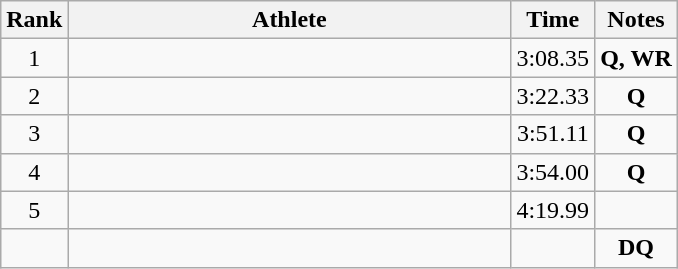<table class=wikitable>
<tr>
<th>Rank</th>
<th style=width:18em>Athlete</th>
<th>Time</th>
<th>Notes</th>
</tr>
<tr align=center>
<td>1</td>
<td align=left></td>
<td>3:08.35</td>
<td><strong>Q, WR</strong></td>
</tr>
<tr align=center>
<td>2</td>
<td align=left></td>
<td>3:22.33</td>
<td><strong>Q</strong></td>
</tr>
<tr align=center>
<td>3</td>
<td align=left></td>
<td>3:51.11</td>
<td><strong>Q</strong></td>
</tr>
<tr align=center>
<td>4</td>
<td align=left></td>
<td>3:54.00</td>
<td><strong>Q</strong></td>
</tr>
<tr align=center>
<td>5</td>
<td align=left></td>
<td>4:19.99</td>
<td></td>
</tr>
<tr align=center>
<td></td>
<td align=left></td>
<td></td>
<td><strong>DQ</strong></td>
</tr>
</table>
